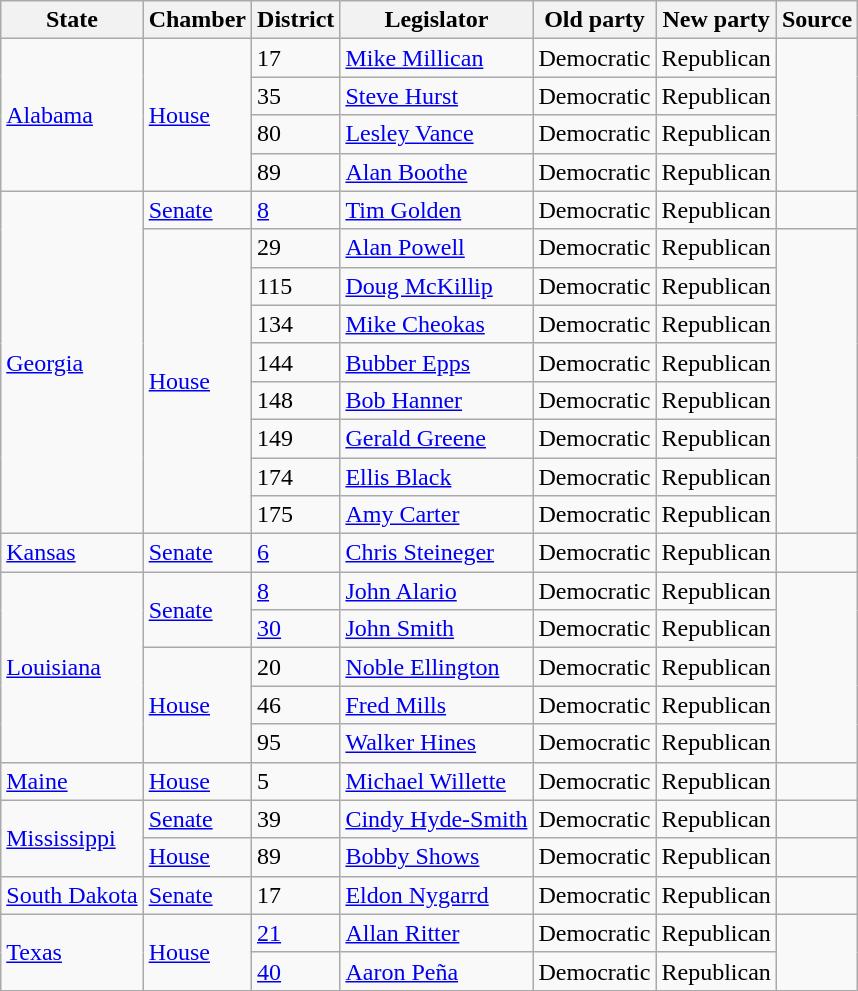<table class="wikitable">
<tr>
<th>State</th>
<th>Chamber</th>
<th>District</th>
<th>Legislator</th>
<th>Old party</th>
<th>New party</th>
<th>Source</th>
</tr>
<tr>
<td rowspan="4"><a href='#'>Alabama</a></td>
<td rowspan="4"><a href='#'>House</a></td>
<td>17</td>
<td><a href='#'>Mike Millican</a></td>
<td>Democratic</td>
<td>Republican</td>
<td rowspan="4"></td>
</tr>
<tr>
<td>35</td>
<td><a href='#'>Steve Hurst</a></td>
<td>Democratic</td>
<td>Republican</td>
</tr>
<tr>
<td>80</td>
<td><a href='#'>Lesley Vance</a></td>
<td>Democratic</td>
<td>Republican</td>
</tr>
<tr>
<td>89</td>
<td><a href='#'>Alan Boothe</a></td>
<td>Democratic</td>
<td>Republican</td>
</tr>
<tr>
<td rowspan="9"><a href='#'>Georgia</a></td>
<td><a href='#'>Senate</a></td>
<td><a href='#'>8</a></td>
<td><a href='#'>Tim Golden</a></td>
<td>Democratic</td>
<td>Republican</td>
<td></td>
</tr>
<tr>
<td rowspan="8"><a href='#'>House</a></td>
<td>29</td>
<td><a href='#'>Alan Powell</a></td>
<td>Democratic</td>
<td>Republican</td>
<td rowspan="8"></td>
</tr>
<tr>
<td>115</td>
<td><a href='#'>Doug McKillip</a></td>
<td>Democratic</td>
<td>Republican</td>
</tr>
<tr>
<td>134</td>
<td><a href='#'>Mike Cheokas</a></td>
<td>Democratic</td>
<td>Republican</td>
</tr>
<tr>
<td>144</td>
<td><a href='#'>Bubber Epps</a></td>
<td>Democratic</td>
<td>Republican</td>
</tr>
<tr>
<td>148</td>
<td><a href='#'>Bob Hanner</a></td>
<td>Democratic</td>
<td>Republican</td>
</tr>
<tr>
<td>149</td>
<td><a href='#'>Gerald Greene</a></td>
<td>Democratic</td>
<td>Republican</td>
</tr>
<tr>
<td>174</td>
<td><a href='#'>Ellis Black</a></td>
<td>Democratic</td>
<td>Republican</td>
</tr>
<tr>
<td>175</td>
<td><a href='#'>Amy Carter</a></td>
<td>Democratic</td>
<td>Republican</td>
</tr>
<tr>
<td><a href='#'>Kansas</a></td>
<td><a href='#'>Senate</a></td>
<td><a href='#'>6</a></td>
<td><a href='#'>Chris Steineger</a></td>
<td>Democratic</td>
<td>Republican</td>
<td></td>
</tr>
<tr>
<td rowspan="5"><a href='#'>Louisiana</a></td>
<td rowspan="2"><a href='#'>Senate</a></td>
<td><a href='#'>8</a></td>
<td><a href='#'>John Alario</a></td>
<td>Democratic</td>
<td>Republican</td>
<td rowspan="5"></td>
</tr>
<tr>
<td><a href='#'>30</a></td>
<td><a href='#'>John Smith</a></td>
<td>Democratic</td>
<td>Republican</td>
</tr>
<tr>
<td rowspan="3"><a href='#'>House</a></td>
<td>20</td>
<td><a href='#'>Noble Ellington</a></td>
<td>Democratic</td>
<td>Republican</td>
</tr>
<tr>
<td>46</td>
<td><a href='#'>Fred Mills</a></td>
<td>Democratic</td>
<td>Republican</td>
</tr>
<tr>
<td>95</td>
<td><a href='#'>Walker Hines</a></td>
<td>Democratic</td>
<td>Republican</td>
</tr>
<tr>
<td><a href='#'>Maine</a></td>
<td><a href='#'>House</a></td>
<td>5</td>
<td><a href='#'>Michael Willette</a></td>
<td>Democratic</td>
<td>Republican</td>
<td></td>
</tr>
<tr>
<td rowspan="2"><a href='#'>Mississippi</a></td>
<td><a href='#'>Senate</a></td>
<td>39</td>
<td><a href='#'>Cindy Hyde-Smith</a></td>
<td>Democratic</td>
<td>Republican</td>
<td></td>
</tr>
<tr>
<td><a href='#'>House</a></td>
<td>89</td>
<td><a href='#'>Bobby Shows</a></td>
<td>Democratic</td>
<td>Republican</td>
<td></td>
</tr>
<tr>
<td><a href='#'>South Dakota</a></td>
<td><a href='#'>Senate</a></td>
<td>17</td>
<td><a href='#'>Eldon Nygarrd</a></td>
<td>Democratic</td>
<td>Republican</td>
<td></td>
</tr>
<tr>
<td rowspan="2"><a href='#'>Texas</a></td>
<td rowspan="2"><a href='#'>House</a></td>
<td><a href='#'>21</a></td>
<td><a href='#'>Allan Ritter</a></td>
<td>Democratic</td>
<td>Republican</td>
<td rowspan="2"></td>
</tr>
<tr>
<td><a href='#'>40</a></td>
<td><a href='#'>Aaron Peña</a></td>
<td>Democratic</td>
<td>Republican</td>
</tr>
</table>
